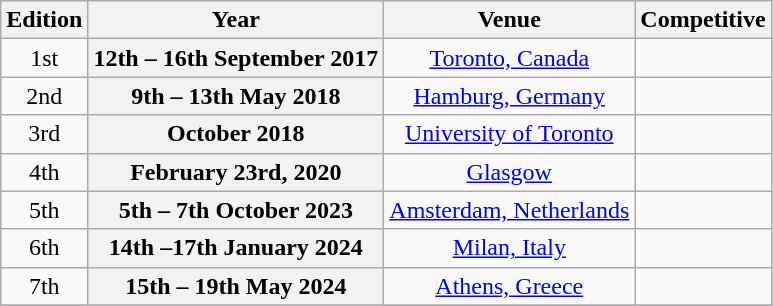<table class="wikitable sortable plainrowheaders" style="text-align:center">
<tr>
<th scope="col">Edition</th>
<th scope="col">Year</th>
<th scope="col">Venue</th>
<th scope="col" class="unsortable">Competitive</th>
</tr>
<tr>
<td>1st</td>
<th scope="row">12th – 16th September 2017</th>
<td><a href='#'>Toronto, Canada</a></td>
<td></td>
</tr>
<tr>
<td>2nd</td>
<th scope="row">9th – 13th May 2018</th>
<td><a href='#'>Hamburg, Germany</a></td>
<td></td>
</tr>
<tr>
<td>3rd</td>
<th scope="row">October 2018</th>
<td><a href='#'>University of Toronto</a></td>
<td></td>
</tr>
<tr>
<td>4th</td>
<th scope="row">February 23rd, 2020</th>
<td><a href='#'>Glasgow</a></td>
<td></td>
</tr>
<tr>
<td>5th</td>
<th scope="row">5th – 7th October 2023</th>
<td><a href='#'>Amsterdam, Netherlands</a></td>
<td></td>
</tr>
<tr>
<td>6th</td>
<th scope="row">14th –17th January 2024</th>
<td><a href='#'>Milan, Italy</a></td>
<td></td>
</tr>
<tr>
<td>7th</td>
<th scope="row">15th – 19th May 2024</th>
<td><a href='#'>Athens, Greece</a></td>
<td></td>
</tr>
<tr>
</tr>
</table>
